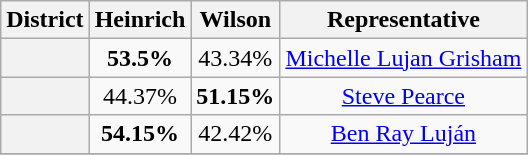<table class=wikitable>
<tr>
<th>District</th>
<th>Heinrich</th>
<th>Wilson</th>
<th>Representative</th>
</tr>
<tr align=center>
<th></th>
<td><strong>53.5%</strong></td>
<td>43.34%</td>
<td><a href='#'>Michelle Lujan Grisham</a></td>
</tr>
<tr align=center>
<th></th>
<td>44.37%</td>
<td><strong>51.15%</strong></td>
<td><a href='#'>Steve Pearce</a></td>
</tr>
<tr align=center>
<th></th>
<td><strong>54.15%</strong></td>
<td>42.42%</td>
<td><a href='#'>Ben Ray Luján</a></td>
</tr>
<tr align=center>
</tr>
</table>
